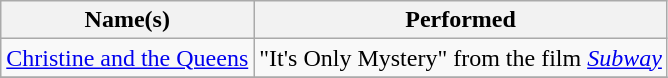<table class="wikitable sortable">
<tr>
<th>Name(s)</th>
<th>Performed</th>
</tr>
<tr>
<td><a href='#'>Christine and the Queens</a></td>
<td>"It's Only Mystery" from the film <em><a href='#'>Subway</a></em></td>
</tr>
<tr>
</tr>
</table>
